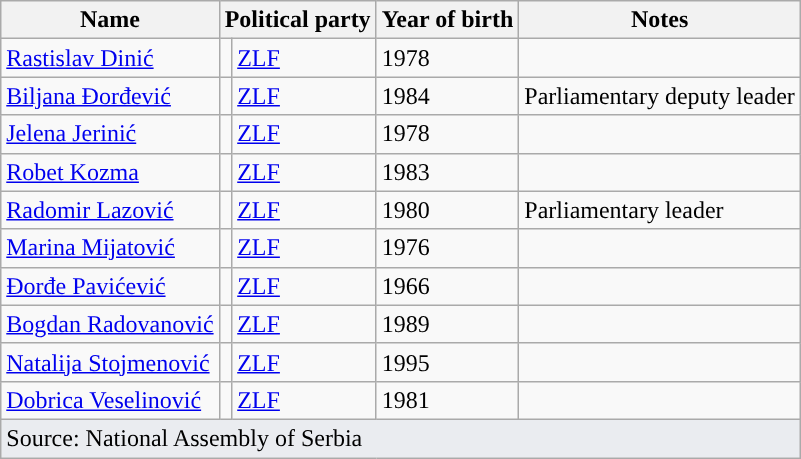<table class="wikitable sortable" style="text-align:left">
<tr>
<th>Name</th>
<th colspan="2">Political party</th>
<th>Year of birth</th>
<th>Notes</th>
</tr>
<tr>
<td><a href='#'>Rastislav Dinić</a></td>
<td width="1" style="color:inherit;background: "></td>
<td><a href='#'>ZLF</a></td>
<td>1978</td>
<td></td>
</tr>
<tr>
<td><a href='#'>Biljana Đorđević</a></td>
<td width="1" style="color:inherit;background: "></td>
<td><a href='#'>ZLF</a></td>
<td>1984</td>
<td>Parliamentary deputy leader</td>
</tr>
<tr>
<td><a href='#'>Jelena Jerinić</a></td>
<td width="1" style="color:inherit;background: "></td>
<td><a href='#'>ZLF</a></td>
<td>1978</td>
<td></td>
</tr>
<tr>
<td><a href='#'>Robet Kozma</a></td>
<td width="1" style="color:inherit;background: "></td>
<td><a href='#'>ZLF</a></td>
<td>1983</td>
<td></td>
</tr>
<tr>
<td><a href='#'>Radomir Lazović</a></td>
<td width="1" style="color:inherit;background: "></td>
<td><a href='#'>ZLF</a></td>
<td>1980</td>
<td>Parliamentary leader</td>
</tr>
<tr>
<td><a href='#'>Marina Mijatović</a></td>
<td width="1" style="color:inherit;background: "></td>
<td><a href='#'>ZLF</a></td>
<td>1976</td>
<td></td>
</tr>
<tr>
<td><a href='#'>Đorđe Pavićević</a></td>
<td width="1" style="color:inherit;background: "></td>
<td><a href='#'>ZLF</a></td>
<td>1966</td>
<td></td>
</tr>
<tr>
<td><a href='#'>Bogdan Radovanović</a></td>
<td width="1" style="color:inherit;background: "></td>
<td><a href='#'>ZLF</a></td>
<td>1989</td>
<td></td>
</tr>
<tr>
<td><a href='#'>Natalija Stojmenović</a></td>
<td width="1" style="color:inherit;background: "></td>
<td><a href='#'>ZLF</a></td>
<td>1995</td>
<td></td>
</tr>
<tr>
<td><a href='#'>Dobrica Veselinović</a></td>
<td width="1" style="color:inherit;background: "></td>
<td><a href='#'>ZLF</a></td>
<td>1981</td>
<td></td>
</tr>
<tr>
<td style="background-color:#EAECF0" colspan="5">Source: National Assembly of Serbia</td>
</tr>
</table>
